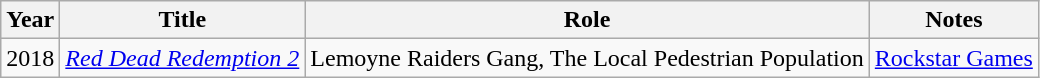<table class="wikitable">
<tr>
<th>Year</th>
<th>Title</th>
<th>Role</th>
<th>Notes</th>
</tr>
<tr>
<td>2018</td>
<td><em><a href='#'>Red Dead Redemption 2</a></em></td>
<td>Lemoyne Raiders Gang, The Local Pedestrian Population</td>
<td><a href='#'>Rockstar Games</a></td>
</tr>
</table>
